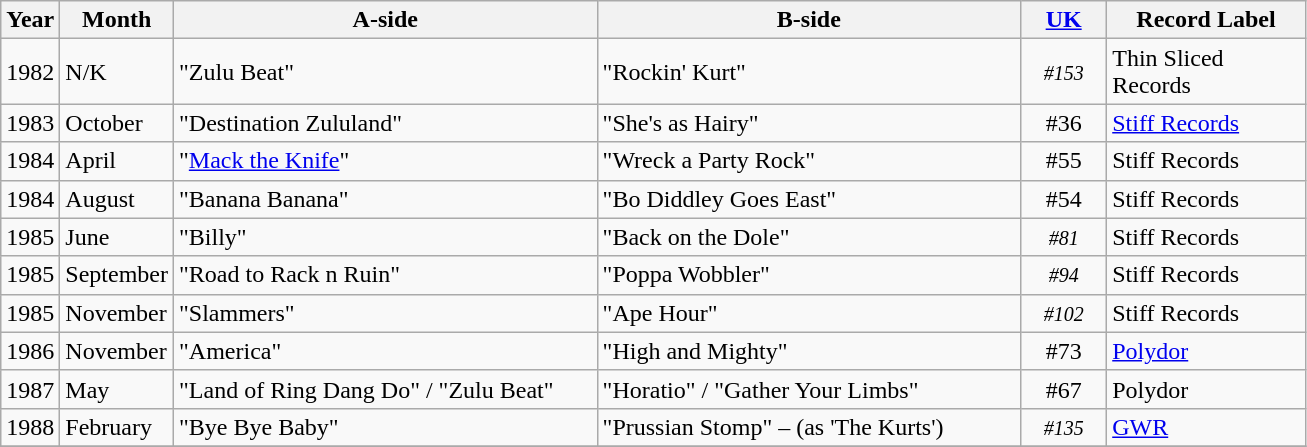<table class="wikitable">
<tr>
<th width="30"><strong>Year</strong></th>
<th width="30"><strong>Month</strong></th>
<th width="275"><strong>A-side</strong></th>
<th width="275"><strong>B-side</strong></th>
<th width="50"><a href='#'>UK</a></th>
<th width="125"><strong>Record Label</strong></th>
</tr>
<tr>
<td>1982</td>
<td>N/K</td>
<td>"Zulu Beat"</td>
<td>"Rockin' Kurt"</td>
<td align="center"><small><em>#153</em></small></td>
<td>Thin Sliced Records</td>
</tr>
<tr>
<td>1983</td>
<td>October</td>
<td>"Destination Zululand"</td>
<td>"She's as Hairy"</td>
<td align="center">#36</td>
<td><a href='#'>Stiff Records</a></td>
</tr>
<tr>
<td>1984</td>
<td>April</td>
<td>"<a href='#'>Mack the Knife</a>"</td>
<td>"Wreck a Party Rock"</td>
<td align="center">#55</td>
<td>Stiff Records</td>
</tr>
<tr>
<td>1984</td>
<td>August</td>
<td>"Banana Banana"</td>
<td>"Bo Diddley Goes East"</td>
<td align="center">#54</td>
<td>Stiff Records</td>
</tr>
<tr>
<td>1985</td>
<td>June</td>
<td>"Billy"</td>
<td>"Back on the Dole"</td>
<td align="center"><small><em>#81</em></small></td>
<td>Stiff Records</td>
</tr>
<tr>
<td>1985</td>
<td>September</td>
<td>"Road to Rack n Ruin"</td>
<td>"Poppa Wobbler"</td>
<td align="center"><small><em>#94</em></small></td>
<td>Stiff Records</td>
</tr>
<tr>
<td>1985</td>
<td>November</td>
<td>"Slammers"</td>
<td>"Ape Hour"</td>
<td align="center"><small><em>#102</em></small></td>
<td>Stiff Records</td>
</tr>
<tr>
<td>1986</td>
<td>November</td>
<td>"America"</td>
<td>"High and Mighty"</td>
<td align="center">#73</td>
<td><a href='#'>Polydor</a></td>
</tr>
<tr>
<td>1987</td>
<td>May</td>
<td>"Land of Ring Dang Do" / "Zulu Beat"</td>
<td>"Horatio" / "Gather Your Limbs"</td>
<td align="center">#67</td>
<td>Polydor</td>
</tr>
<tr>
<td>1988</td>
<td>February</td>
<td>"Bye Bye Baby"</td>
<td>"Prussian Stomp" – (as 'The Kurts')</td>
<td align="center"><small><em>#135</em></small></td>
<td><a href='#'>GWR</a></td>
</tr>
<tr>
</tr>
</table>
